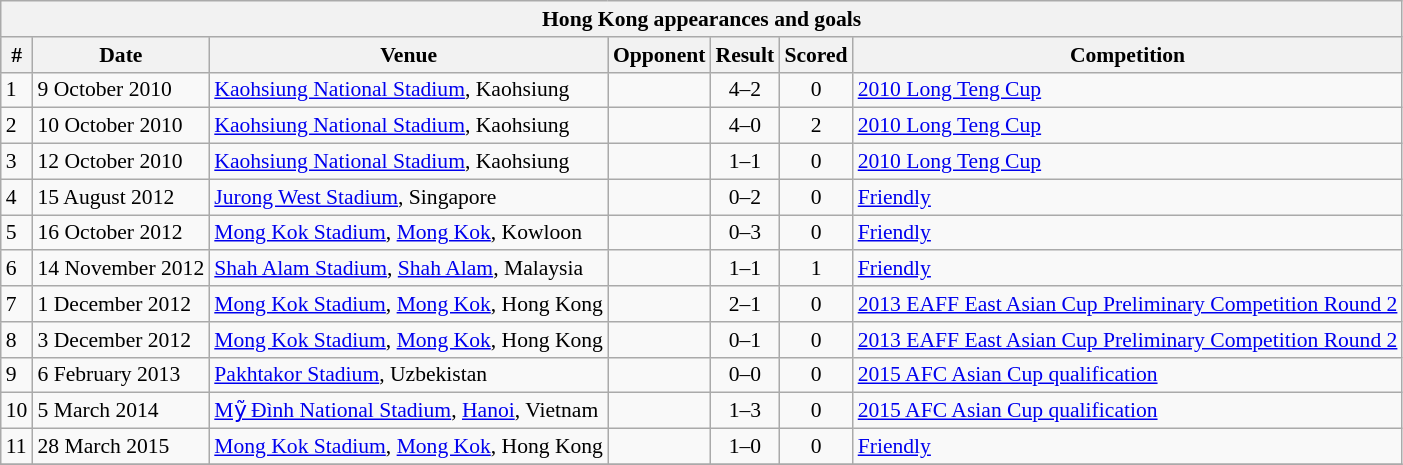<table class="wikitable" style="font-size:90%; text-align: left;">
<tr>
<th colspan="7"><strong>Hong Kong appearances and goals</strong></th>
</tr>
<tr bgcolor="#CCCCCC" align="center">
<th>#</th>
<th>Date</th>
<th>Venue</th>
<th>Opponent</th>
<th>Result</th>
<th>Scored</th>
<th>Competition</th>
</tr>
<tr>
<td>1</td>
<td>9 October 2010</td>
<td><a href='#'>Kaohsiung National Stadium</a>, Kaohsiung</td>
<td></td>
<td align=center>4–2</td>
<td align=center>0</td>
<td><a href='#'>2010 Long Teng Cup</a></td>
</tr>
<tr>
<td>2</td>
<td>10 October 2010</td>
<td><a href='#'>Kaohsiung National Stadium</a>, Kaohsiung</td>
<td></td>
<td align=center>4–0</td>
<td align=center>2</td>
<td><a href='#'>2010 Long Teng Cup</a></td>
</tr>
<tr>
<td>3</td>
<td>12 October 2010</td>
<td><a href='#'>Kaohsiung National Stadium</a>, Kaohsiung</td>
<td></td>
<td align=center>1–1</td>
<td align=center>0</td>
<td><a href='#'>2010 Long Teng Cup</a></td>
</tr>
<tr>
<td>4</td>
<td>15 August 2012</td>
<td><a href='#'>Jurong West Stadium</a>, Singapore</td>
<td></td>
<td align=center>0–2</td>
<td align=center>0</td>
<td><a href='#'>Friendly</a></td>
</tr>
<tr>
<td>5</td>
<td>16 October 2012</td>
<td><a href='#'>Mong Kok Stadium</a>, <a href='#'>Mong Kok</a>, Kowloon</td>
<td></td>
<td align=center>0–3</td>
<td align=center>0</td>
<td><a href='#'>Friendly</a></td>
</tr>
<tr>
<td>6</td>
<td>14 November 2012</td>
<td><a href='#'>Shah Alam Stadium</a>, <a href='#'>Shah Alam</a>, Malaysia</td>
<td></td>
<td align=center>1–1</td>
<td align=center>1</td>
<td><a href='#'>Friendly</a></td>
</tr>
<tr>
<td>7</td>
<td>1 December 2012</td>
<td><a href='#'>Mong Kok Stadium</a>, <a href='#'>Mong Kok</a>, Hong Kong</td>
<td></td>
<td align=center>2–1</td>
<td align=center>0</td>
<td><a href='#'>2013 EAFF East Asian Cup Preliminary Competition Round 2</a></td>
</tr>
<tr>
<td>8</td>
<td>3 December 2012</td>
<td><a href='#'>Mong Kok Stadium</a>, <a href='#'>Mong Kok</a>, Hong Kong</td>
<td></td>
<td align=center>0–1</td>
<td align=center>0</td>
<td><a href='#'>2013 EAFF East Asian Cup Preliminary Competition Round 2</a></td>
</tr>
<tr>
<td>9</td>
<td>6 February 2013</td>
<td><a href='#'>Pakhtakor Stadium</a>, Uzbekistan</td>
<td></td>
<td align=center>0–0</td>
<td align=center>0</td>
<td><a href='#'>2015 AFC Asian Cup qualification</a></td>
</tr>
<tr>
<td>10</td>
<td>5 March 2014</td>
<td><a href='#'>Mỹ Đình National Stadium</a>, <a href='#'>Hanoi</a>, Vietnam</td>
<td></td>
<td align=center>1–3</td>
<td align=center>0</td>
<td><a href='#'>2015 AFC Asian Cup qualification</a></td>
</tr>
<tr>
<td>11</td>
<td>28 March 2015</td>
<td><a href='#'>Mong Kok Stadium</a>, <a href='#'>Mong Kok</a>, Hong Kong</td>
<td></td>
<td align=center>1–0</td>
<td align=center>0</td>
<td><a href='#'>Friendly</a></td>
</tr>
<tr>
</tr>
</table>
